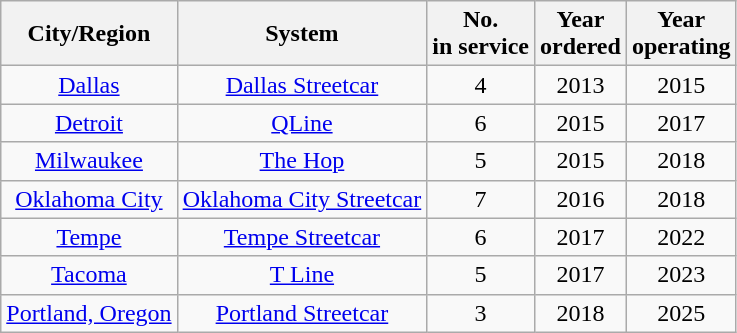<table class="wikitable sortable" style="text-align:center;">
<tr>
<th>City/Region</th>
<th>System</th>
<th>No.<br>in service</th>
<th>Year<br>ordered</th>
<th>Year<br>operating</th>
</tr>
<tr>
<td><a href='#'>Dallas</a></td>
<td><a href='#'>Dallas Streetcar</a></td>
<td>4</td>
<td>2013</td>
<td>2015</td>
</tr>
<tr>
<td><a href='#'>Detroit</a></td>
<td><a href='#'>QLine</a></td>
<td>6</td>
<td>2015</td>
<td>2017</td>
</tr>
<tr>
<td><a href='#'>Milwaukee</a></td>
<td><a href='#'>The Hop</a></td>
<td>5</td>
<td>2015</td>
<td>2018</td>
</tr>
<tr>
<td><a href='#'>Oklahoma City</a></td>
<td><a href='#'>Oklahoma City Streetcar</a></td>
<td>7</td>
<td>2016</td>
<td>2018</td>
</tr>
<tr>
<td><a href='#'>Tempe</a></td>
<td><a href='#'>Tempe Streetcar</a></td>
<td>6</td>
<td>2017</td>
<td>2022</td>
</tr>
<tr>
<td><a href='#'>Tacoma</a></td>
<td><a href='#'>T Line</a></td>
<td>5</td>
<td>2017</td>
<td>2023</td>
</tr>
<tr>
<td><a href='#'>Portland, Oregon</a></td>
<td><a href='#'>Portland Streetcar</a></td>
<td>3</td>
<td>2018</td>
<td>2025</td>
</tr>
</table>
